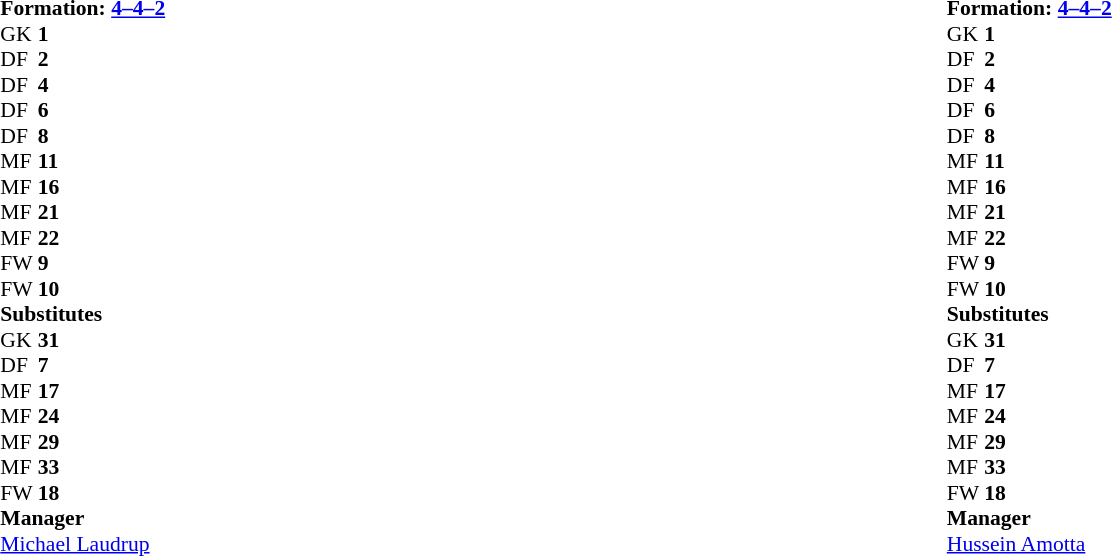<table style="width:100%;">
<tr>
<td style="vertical-align:top; width:50%;"><br><table cellspacing="0" cellpadding="0" style="font-size:90%; margin:auto;">
<tr>
<td colspan=4><strong>Formation: <a href='#'>4–4–2</a></strong></td>
</tr>
<tr>
<th width=25></th>
<th width=25></th>
</tr>
<tr>
<td>GK</td>
<td><strong>1</strong></td>
<td></td>
</tr>
<tr>
<td>DF</td>
<td><strong>2</strong></td>
<td></td>
</tr>
<tr>
<td>DF</td>
<td><strong>4</strong></td>
<td></td>
</tr>
<tr>
<td>DF</td>
<td><strong>6</strong></td>
<td></td>
</tr>
<tr>
<td>DF</td>
<td><strong>8</strong></td>
<td></td>
</tr>
<tr>
<td>MF</td>
<td><strong>11</strong></td>
<td></td>
</tr>
<tr>
<td>MF</td>
<td><strong>16</strong></td>
<td></td>
</tr>
<tr>
<td>MF</td>
<td><strong>21</strong></td>
<td></td>
</tr>
<tr>
<td>MF</td>
<td><strong>22</strong></td>
<td></td>
</tr>
<tr>
<td>FW</td>
<td><strong>9</strong></td>
<td></td>
</tr>
<tr>
<td>FW</td>
<td><strong>10</strong></td>
<td></td>
</tr>
<tr>
<td colspan=3><strong>Substitutes</strong></td>
</tr>
<tr>
<td>GK</td>
<td><strong>31</strong></td>
<td></td>
</tr>
<tr>
<td>DF</td>
<td><strong>7</strong></td>
<td></td>
</tr>
<tr>
<td>MF</td>
<td><strong>17</strong></td>
<td></td>
</tr>
<tr>
<td>MF</td>
<td><strong>24</strong></td>
<td></td>
</tr>
<tr>
<td>MF</td>
<td><strong>29</strong></td>
<td></td>
</tr>
<tr>
<td>MF</td>
<td><strong>33</strong></td>
<td></td>
</tr>
<tr>
<td>FW</td>
<td><strong>18</strong></td>
<td></td>
</tr>
<tr>
<td colspan=3><strong>Manager</strong></td>
</tr>
<tr>
<td colspan=4> <a href='#'>Michael Laudrup</a></td>
</tr>
</table>
</td>
<td><br><table cellspacing="0" cellpadding="0" style="font-size:90%; margin:auto;">
<tr>
<td colspan=4><strong>Formation: <a href='#'>4–4–2</a></strong></td>
</tr>
<tr>
<th width=25></th>
<th width=25></th>
</tr>
<tr>
<td>GK</td>
<td><strong>1</strong></td>
<td></td>
</tr>
<tr>
<td>DF</td>
<td><strong>2</strong></td>
<td></td>
</tr>
<tr>
<td>DF</td>
<td><strong>4</strong></td>
<td></td>
</tr>
<tr>
<td>DF</td>
<td><strong>6</strong></td>
<td></td>
</tr>
<tr>
<td>DF</td>
<td><strong>8</strong></td>
<td></td>
</tr>
<tr>
<td>MF</td>
<td><strong>11</strong></td>
<td></td>
</tr>
<tr>
<td>MF</td>
<td><strong>16</strong></td>
<td></td>
</tr>
<tr>
<td>MF</td>
<td><strong>21</strong></td>
<td></td>
</tr>
<tr>
<td>MF</td>
<td><strong>22</strong></td>
<td></td>
</tr>
<tr>
<td>FW</td>
<td><strong>9</strong></td>
<td></td>
</tr>
<tr>
<td>FW</td>
<td><strong>10</strong></td>
<td></td>
</tr>
<tr>
<td colspan=3><strong>Substitutes</strong></td>
</tr>
<tr>
<td>GK</td>
<td><strong>31</strong></td>
<td></td>
</tr>
<tr>
<td>DF</td>
<td><strong>7</strong></td>
<td></td>
</tr>
<tr>
<td>MF</td>
<td><strong>17</strong></td>
<td></td>
</tr>
<tr>
<td>MF</td>
<td><strong>24</strong></td>
<td></td>
</tr>
<tr>
<td>MF</td>
<td><strong>29</strong></td>
<td></td>
</tr>
<tr>
<td>MF</td>
<td><strong>33</strong></td>
<td></td>
</tr>
<tr>
<td>FW</td>
<td><strong>18</strong></td>
<td></td>
</tr>
<tr>
<td colspan=3><strong>Manager</strong></td>
</tr>
<tr>
<td colspan=4> <a href='#'>Hussein Amotta</a></td>
</tr>
</table>
</td>
</tr>
</table>
